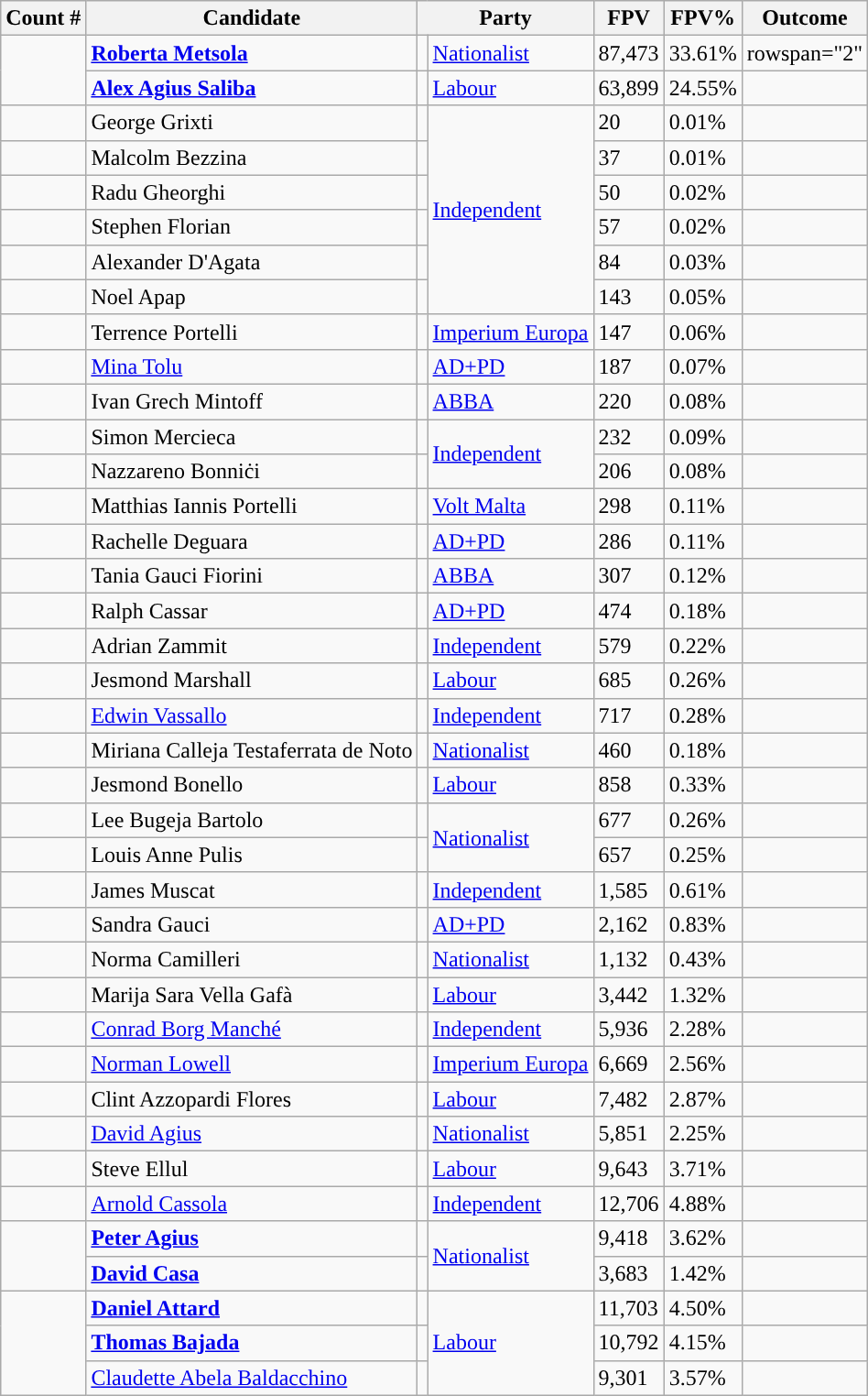<table class="wikitable sortable">
<tr>
<th>Count #</th>
<th>Candidate</th>
<th colspan="2">Party</th>
<th>FPV</th>
<th>FPV%</th>
<th>Outcome</th>
</tr>
<tr>
<td rowspan="2"></td>
<td><strong><a href='#'>Roberta Metsola</a></strong></td>
<td style="background:"></td>
<td><a href='#'>Nationalist</a></td>
<td>87,473</td>
<td>33.61%</td>
<td>rowspan="2" </td>
</tr>
<tr>
<td><strong><a href='#'>Alex Agius Saliba</a></strong></td>
<td style="background:"></td>
<td><a href='#'>Labour</a></td>
<td>63,899</td>
<td>24.55%</td>
</tr>
<tr>
<td></td>
<td>George Grixti</td>
<td style="background:"></td>
<td rowspan="6"><a href='#'>Independent</a></td>
<td>20</td>
<td>0.01%</td>
<td></td>
</tr>
<tr>
<td></td>
<td>Malcolm Bezzina</td>
<td style="background:"></td>
<td>37</td>
<td>0.01%</td>
<td></td>
</tr>
<tr>
<td></td>
<td>Radu Gheorghi</td>
<td style="background:"></td>
<td>50</td>
<td>0.02%</td>
<td></td>
</tr>
<tr>
<td></td>
<td>Stephen Florian</td>
<td style="background:"></td>
<td>57</td>
<td>0.02%</td>
<td></td>
</tr>
<tr>
<td></td>
<td>Alexander D'Agata</td>
<td style="background:"></td>
<td>84</td>
<td>0.03%</td>
<td></td>
</tr>
<tr>
<td></td>
<td>Noel Apap</td>
<td style="background:"></td>
<td>143</td>
<td>0.05%</td>
<td></td>
</tr>
<tr>
<td></td>
<td>Terrence Portelli</td>
<td style="background:"></td>
<td><a href='#'>Imperium Europa</a></td>
<td>147</td>
<td>0.06%</td>
<td></td>
</tr>
<tr>
<td></td>
<td><a href='#'>Mina Tolu</a></td>
<td style="background:"></td>
<td><a href='#'>AD+PD</a></td>
<td>187</td>
<td>0.07%</td>
<td></td>
</tr>
<tr>
<td></td>
<td>Ivan Grech Mintoff</td>
<td style="background:"></td>
<td><a href='#'>ABBA</a></td>
<td>220</td>
<td>0.08%</td>
<td></td>
</tr>
<tr>
<td></td>
<td>Simon Mercieca</td>
<td style="background:"></td>
<td rowspan="2"><a href='#'>Independent</a></td>
<td>232</td>
<td>0.09%</td>
<td></td>
</tr>
<tr>
<td></td>
<td>Nazzareno Bonniċi</td>
<td style="background:"></td>
<td>206</td>
<td>0.08%</td>
<td></td>
</tr>
<tr>
<td></td>
<td>Matthias Iannis Portelli</td>
<td style="background:"></td>
<td><a href='#'>Volt Malta</a></td>
<td>298</td>
<td>0.11%</td>
<td></td>
</tr>
<tr>
<td></td>
<td>Rachelle Deguara</td>
<td style="background:"></td>
<td><a href='#'>AD+PD</a></td>
<td>286</td>
<td>0.11%</td>
<td></td>
</tr>
<tr>
<td></td>
<td>Tania Gauci Fiorini</td>
<td style="background:"></td>
<td><a href='#'>ABBA</a></td>
<td>307</td>
<td>0.12%</td>
<td></td>
</tr>
<tr>
<td></td>
<td>Ralph Cassar</td>
<td style="background:"></td>
<td><a href='#'>AD+PD</a></td>
<td>474</td>
<td>0.18%</td>
<td></td>
</tr>
<tr>
<td></td>
<td>Adrian Zammit</td>
<td style="background:"></td>
<td><a href='#'>Independent</a></td>
<td>579</td>
<td>0.22%</td>
<td></td>
</tr>
<tr>
<td></td>
<td>Jesmond Marshall</td>
<td style="background:"></td>
<td><a href='#'>Labour</a></td>
<td>685</td>
<td>0.26%</td>
<td></td>
</tr>
<tr>
<td></td>
<td><a href='#'>Edwin Vassallo</a></td>
<td style="background:"></td>
<td><a href='#'>Independent</a></td>
<td>717</td>
<td>0.28%</td>
<td></td>
</tr>
<tr>
<td></td>
<td>Miriana Calleja Testaferrata de Noto</td>
<td style="background:"></td>
<td><a href='#'>Nationalist</a></td>
<td>460</td>
<td>0.18%</td>
<td></td>
</tr>
<tr>
<td></td>
<td>Jesmond Bonello</td>
<td style="background:"></td>
<td><a href='#'>Labour</a></td>
<td>858</td>
<td>0.33%</td>
<td></td>
</tr>
<tr>
<td></td>
<td>Lee Bugeja Bartolo</td>
<td style="background:"></td>
<td rowspan="2"><a href='#'>Nationalist</a></td>
<td>677</td>
<td>0.26%</td>
<td></td>
</tr>
<tr>
<td></td>
<td>Louis Anne Pulis</td>
<td style="background:"></td>
<td>657</td>
<td>0.25%</td>
<td></td>
</tr>
<tr>
<td></td>
<td>James Muscat</td>
<td style="background:"></td>
<td><a href='#'>Independent</a></td>
<td>1,585</td>
<td>0.61%</td>
<td></td>
</tr>
<tr>
<td></td>
<td>Sandra Gauci</td>
<td style="background:"></td>
<td><a href='#'>AD+PD</a></td>
<td>2,162</td>
<td>0.83%</td>
<td></td>
</tr>
<tr>
<td></td>
<td>Norma Camilleri</td>
<td style="background:"></td>
<td><a href='#'>Nationalist</a></td>
<td>1,132</td>
<td>0.43%</td>
<td></td>
</tr>
<tr>
<td></td>
<td>Marija Sara Vella Gafà</td>
<td style="background:"></td>
<td><a href='#'>Labour</a></td>
<td>3,442</td>
<td>1.32%</td>
<td></td>
</tr>
<tr>
<td></td>
<td><a href='#'>Conrad Borg Manché</a></td>
<td style="background:"></td>
<td><a href='#'>Independent</a></td>
<td>5,936</td>
<td>2.28%</td>
<td></td>
</tr>
<tr>
<td></td>
<td><a href='#'>Norman Lowell</a></td>
<td style="background:"></td>
<td><a href='#'>Imperium Europa</a></td>
<td>6,669</td>
<td>2.56%</td>
<td></td>
</tr>
<tr>
<td></td>
<td>Clint Azzopardi Flores</td>
<td style="background:"></td>
<td><a href='#'>Labour</a></td>
<td>7,482</td>
<td>2.87%</td>
<td></td>
</tr>
<tr>
<td></td>
<td><a href='#'>David Agius</a></td>
<td style="background:"></td>
<td><a href='#'>Nationalist</a></td>
<td>5,851</td>
<td>2.25%</td>
<td></td>
</tr>
<tr>
<td></td>
<td>Steve Ellul</td>
<td style="background:"></td>
<td><a href='#'>Labour</a></td>
<td>9,643</td>
<td>3.71%</td>
<td></td>
</tr>
<tr>
<td></td>
<td><a href='#'>Arnold Cassola</a></td>
<td style="background:"></td>
<td><a href='#'>Independent</a></td>
<td>12,706</td>
<td>4.88%</td>
<td></td>
</tr>
<tr>
<td rowspan="2"></td>
<td><strong><a href='#'>Peter Agius</a></strong></td>
<td style="background:"></td>
<td rowspan="2"><a href='#'>Nationalist</a></td>
<td>9,418</td>
<td>3.62%</td>
<td></td>
</tr>
<tr>
<td><strong><a href='#'>David Casa</a></strong></td>
<td style="background:"></td>
<td>3,683</td>
<td>1.42%</td>
<td></td>
</tr>
<tr>
<td rowspan="3"></td>
<td><strong><a href='#'>Daniel Attard</a></strong></td>
<td style="background:"></td>
<td rowspan="3"><a href='#'>Labour</a></td>
<td>11,703</td>
<td>4.50%</td>
<td></td>
</tr>
<tr>
<td><strong><a href='#'>Thomas Bajada</a></strong></td>
<td style="background:"></td>
<td>10,792</td>
<td>4.15%</td>
<td></td>
</tr>
<tr>
<td><a href='#'>Claudette Abela Baldacchino</a></td>
<td style="background:"></td>
<td>9,301</td>
<td>3.57%</td>
<td></td>
</tr>
</table>
